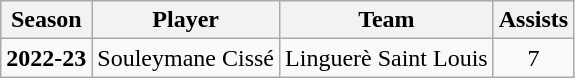<table class="wikitable" style="text-align:center;">
<tr>
<th>Season</th>
<th>Player</th>
<th>Team</th>
<th>Assists</th>
</tr>
<tr>
<td><strong>2022-23</strong></td>
<td align=left> Souleymane Cissé</td>
<td>Linguerè Saint Louis</td>
<td>7</td>
</tr>
</table>
